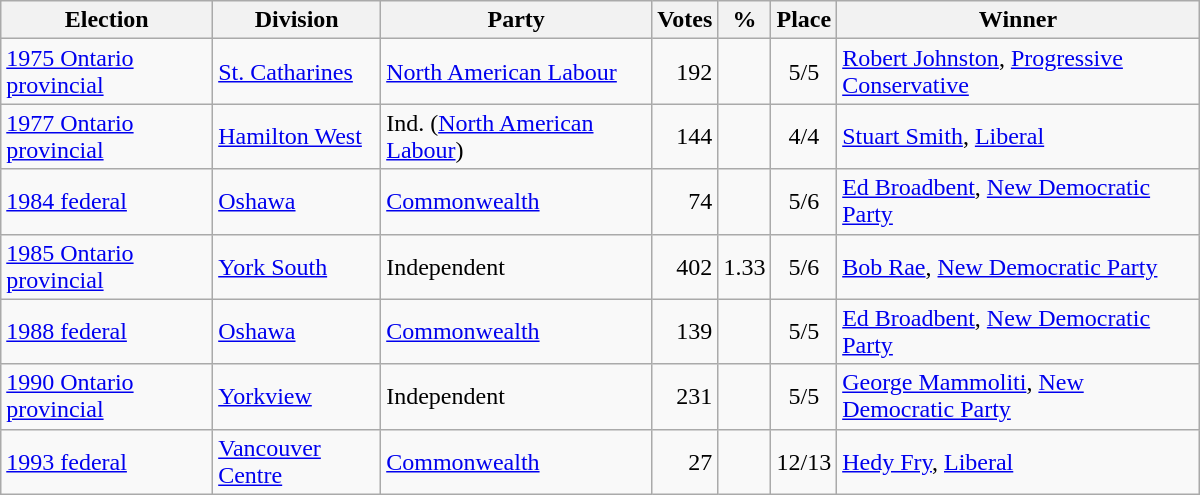<table class="wikitable" width="800">
<tr>
<th align="left">Election</th>
<th align="left">Division</th>
<th align="left">Party</th>
<th align="right">Votes</th>
<th align="right">%</th>
<th align="center">Place</th>
<th align="center">Winner</th>
</tr>
<tr>
<td align="left"><a href='#'>1975 Ontario provincial</a></td>
<td align="left"><a href='#'>St. Catharines</a></td>
<td align="left"><a href='#'>North American Labour</a></td>
<td align="right">192</td>
<td align="right"></td>
<td align="center">5/5</td>
<td align="left"><a href='#'>Robert Johnston</a>, <a href='#'>Progressive Conservative</a></td>
</tr>
<tr>
<td align="left"><a href='#'>1977 Ontario provincial</a></td>
<td align="left"><a href='#'>Hamilton West</a></td>
<td align="left">Ind. (<a href='#'>North American Labour</a>)</td>
<td align="right">144</td>
<td align="right"></td>
<td align="center">4/4</td>
<td align="left"><a href='#'>Stuart Smith</a>, <a href='#'>Liberal</a></td>
</tr>
<tr>
<td align="left"><a href='#'>1984 federal</a></td>
<td align="left"><a href='#'>Oshawa</a></td>
<td align="left"><a href='#'>Commonwealth</a></td>
<td align="right">74</td>
<td align="right"></td>
<td align="center">5/6</td>
<td align="left"><a href='#'>Ed Broadbent</a>, <a href='#'>New Democratic Party</a></td>
</tr>
<tr>
<td align="left"><a href='#'>1985 Ontario provincial</a></td>
<td align="left"><a href='#'>York South</a></td>
<td align="left">Independent</td>
<td align="right">402</td>
<td align="right">1.33</td>
<td align="center">5/6</td>
<td align="left"><a href='#'>Bob Rae</a>, <a href='#'>New Democratic Party</a></td>
</tr>
<tr>
<td align="left"><a href='#'>1988 federal</a></td>
<td align="left"><a href='#'>Oshawa</a></td>
<td align="left"><a href='#'>Commonwealth</a></td>
<td align="right">139</td>
<td align="right"></td>
<td align="center">5/5</td>
<td align="left"><a href='#'>Ed Broadbent</a>, <a href='#'>New Democratic Party</a></td>
</tr>
<tr>
<td align="left"><a href='#'>1990 Ontario provincial</a></td>
<td align="left"><a href='#'>Yorkview</a></td>
<td align="left">Independent</td>
<td align="right">231</td>
<td align="right"></td>
<td align="center">5/5</td>
<td align="left"><a href='#'>George Mammoliti</a>, <a href='#'>New Democratic Party</a></td>
</tr>
<tr>
<td align="left"><a href='#'>1993 federal</a></td>
<td align="left"><a href='#'>Vancouver Centre</a></td>
<td align="left"><a href='#'>Commonwealth</a></td>
<td align="right">27</td>
<td align="right"></td>
<td align="center">12/13</td>
<td align="left"><a href='#'>Hedy Fry</a>, <a href='#'>Liberal</a></td>
</tr>
</table>
